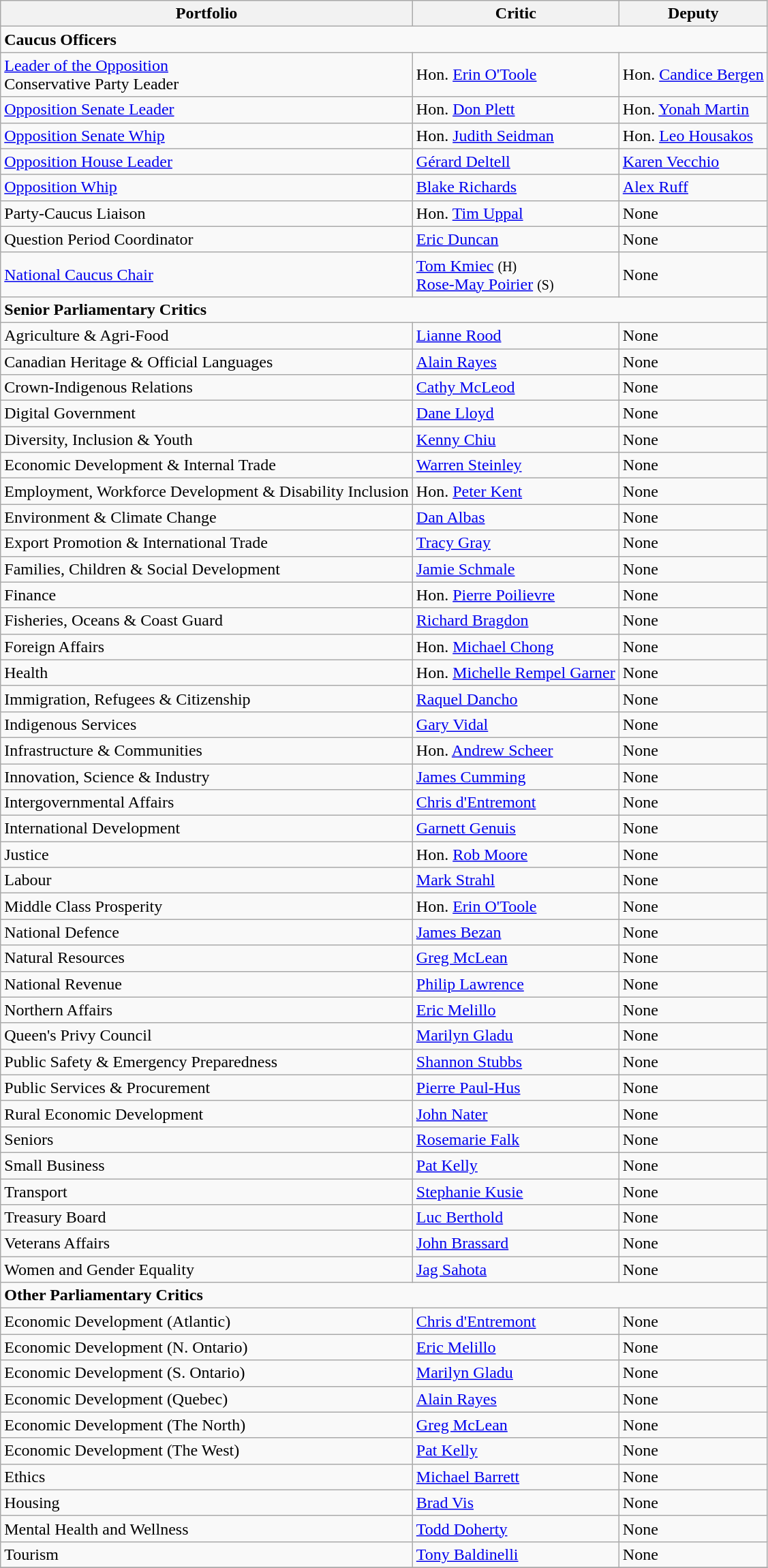<table class="wikitable collapsible collapsed">
<tr>
<th>Portfolio</th>
<th>Critic</th>
<th>Deputy</th>
</tr>
<tr>
<td colspan="3"><strong>Caucus Officers</strong></td>
</tr>
<tr>
<td><a href='#'>Leader of the Opposition</a><br>Conservative Party Leader</td>
<td>Hon. <a href='#'>Erin O'Toole</a></td>
<td>Hon. <a href='#'>Candice Bergen</a></td>
</tr>
<tr>
<td><a href='#'>Opposition Senate Leader</a></td>
<td>Hon. <a href='#'>Don Plett</a></td>
<td>Hon. <a href='#'>Yonah Martin</a></td>
</tr>
<tr>
<td><a href='#'>Opposition Senate Whip</a></td>
<td>Hon. <a href='#'>Judith Seidman</a></td>
<td>Hon. <a href='#'>Leo Housakos</a></td>
</tr>
<tr>
<td><a href='#'>Opposition House Leader</a></td>
<td><a href='#'>Gérard Deltell</a></td>
<td><a href='#'>Karen Vecchio</a></td>
</tr>
<tr>
<td><a href='#'>Opposition Whip</a></td>
<td><a href='#'>Blake Richards</a></td>
<td><a href='#'>Alex Ruff</a></td>
</tr>
<tr>
<td>Party-Caucus Liaison</td>
<td>Hon. <a href='#'>Tim Uppal</a></td>
<td>None</td>
</tr>
<tr>
<td>Question Period Coordinator</td>
<td><a href='#'>Eric Duncan</a></td>
<td>None</td>
</tr>
<tr>
<td><a href='#'>National Caucus Chair</a></td>
<td><a href='#'>Tom Kmiec</a> <small>(H)</small><br><a href='#'>Rose-May Poirier</a> <small>(S)</small></td>
<td>None</td>
</tr>
<tr>
<td colspan="3"><strong>Senior Parliamentary Critics</strong></td>
</tr>
<tr>
<td>Agriculture & Agri-Food</td>
<td><a href='#'>Lianne Rood</a></td>
<td>None</td>
</tr>
<tr>
<td>Canadian Heritage & Official Languages</td>
<td><a href='#'>Alain Rayes</a></td>
<td>None</td>
</tr>
<tr>
<td>Crown-Indigenous Relations</td>
<td><a href='#'>Cathy McLeod</a></td>
<td>None</td>
</tr>
<tr>
<td>Digital Government</td>
<td><a href='#'>Dane Lloyd</a></td>
<td>None</td>
</tr>
<tr>
<td>Diversity, Inclusion & Youth</td>
<td><a href='#'>Kenny Chiu</a></td>
<td>None</td>
</tr>
<tr>
<td>Economic Development & Internal Trade</td>
<td><a href='#'>Warren Steinley</a></td>
<td>None</td>
</tr>
<tr>
<td>Employment, Workforce Development & Disability Inclusion</td>
<td>Hon. <a href='#'>Peter Kent</a></td>
<td>None</td>
</tr>
<tr>
<td>Environment & Climate Change</td>
<td><a href='#'>Dan Albas</a></td>
<td>None</td>
</tr>
<tr>
<td>Export Promotion & International Trade</td>
<td><a href='#'>Tracy Gray</a></td>
<td>None</td>
</tr>
<tr>
<td>Families, Children & Social Development</td>
<td><a href='#'>Jamie Schmale</a></td>
<td>None</td>
</tr>
<tr>
<td>Finance</td>
<td>Hon. <a href='#'>Pierre Poilievre</a></td>
<td>None</td>
</tr>
<tr>
<td>Fisheries, Oceans & Coast Guard</td>
<td><a href='#'>Richard Bragdon</a></td>
<td>None</td>
</tr>
<tr>
<td>Foreign Affairs</td>
<td>Hon. <a href='#'>Michael Chong</a></td>
<td>None</td>
</tr>
<tr>
<td>Health</td>
<td>Hon. <a href='#'>Michelle Rempel Garner</a></td>
<td>None</td>
</tr>
<tr>
<td>Immigration, Refugees & Citizenship</td>
<td><a href='#'>Raquel Dancho</a></td>
<td>None</td>
</tr>
<tr>
<td>Indigenous Services</td>
<td><a href='#'>Gary Vidal</a></td>
<td>None</td>
</tr>
<tr>
<td>Infrastructure & Communities</td>
<td>Hon. <a href='#'>Andrew Scheer</a></td>
<td>None</td>
</tr>
<tr>
<td>Innovation, Science & Industry</td>
<td><a href='#'>James Cumming</a></td>
<td>None</td>
</tr>
<tr>
<td>Intergovernmental Affairs</td>
<td><a href='#'>Chris d'Entremont</a></td>
<td>None</td>
</tr>
<tr>
<td>International Development</td>
<td><a href='#'>Garnett Genuis</a></td>
<td>None</td>
</tr>
<tr>
<td>Justice</td>
<td>Hon. <a href='#'>Rob Moore</a></td>
<td>None</td>
</tr>
<tr>
<td>Labour</td>
<td><a href='#'>Mark Strahl</a></td>
<td>None</td>
</tr>
<tr>
<td>Middle Class Prosperity</td>
<td>Hon. <a href='#'>Erin O'Toole</a></td>
<td>None</td>
</tr>
<tr>
<td>National Defence</td>
<td><a href='#'>James Bezan</a></td>
<td>None</td>
</tr>
<tr>
<td>Natural Resources</td>
<td><a href='#'>Greg McLean</a></td>
<td>None</td>
</tr>
<tr>
<td>National Revenue</td>
<td><a href='#'>Philip Lawrence</a></td>
<td>None</td>
</tr>
<tr>
<td>Northern Affairs</td>
<td><a href='#'>Eric Melillo</a></td>
<td>None</td>
</tr>
<tr>
<td>Queen's Privy Council</td>
<td><a href='#'>Marilyn Gladu</a></td>
<td>None</td>
</tr>
<tr>
<td>Public Safety & Emergency Preparedness</td>
<td><a href='#'>Shannon Stubbs</a></td>
<td>None</td>
</tr>
<tr>
<td>Public Services & Procurement</td>
<td><a href='#'>Pierre Paul-Hus</a></td>
<td>None</td>
</tr>
<tr>
<td>Rural Economic Development</td>
<td><a href='#'>John Nater</a></td>
<td>None</td>
</tr>
<tr>
<td>Seniors</td>
<td><a href='#'>Rosemarie Falk</a></td>
<td>None</td>
</tr>
<tr>
<td>Small Business</td>
<td><a href='#'>Pat Kelly</a></td>
<td>None</td>
</tr>
<tr>
<td>Transport</td>
<td><a href='#'>Stephanie Kusie</a></td>
<td>None</td>
</tr>
<tr>
<td>Treasury Board</td>
<td><a href='#'>Luc Berthold</a></td>
<td>None</td>
</tr>
<tr>
<td>Veterans Affairs</td>
<td><a href='#'>John Brassard</a></td>
<td>None</td>
</tr>
<tr>
<td>Women and Gender Equality</td>
<td><a href='#'>Jag Sahota</a></td>
<td>None</td>
</tr>
<tr>
<td colspan="3"><strong>Other Parliamentary Critics</strong></td>
</tr>
<tr>
<td>Economic Development (Atlantic)</td>
<td><a href='#'>Chris d'Entremont</a></td>
<td>None</td>
</tr>
<tr>
<td>Economic Development (N. Ontario)</td>
<td><a href='#'>Eric Melillo</a></td>
<td>None</td>
</tr>
<tr>
<td>Economic Development (S. Ontario)</td>
<td><a href='#'>Marilyn Gladu</a></td>
<td>None</td>
</tr>
<tr>
<td>Economic Development (Quebec)</td>
<td><a href='#'>Alain Rayes</a></td>
<td>None</td>
</tr>
<tr>
<td>Economic Development (The North)</td>
<td><a href='#'>Greg McLean</a></td>
<td>None</td>
</tr>
<tr>
<td>Economic Development (The West)</td>
<td><a href='#'>Pat Kelly</a></td>
<td>None</td>
</tr>
<tr>
<td>Ethics</td>
<td><a href='#'>Michael Barrett</a></td>
<td>None</td>
</tr>
<tr>
<td>Housing</td>
<td><a href='#'>Brad Vis</a></td>
<td>None</td>
</tr>
<tr>
<td>Mental Health and Wellness</td>
<td><a href='#'>Todd Doherty</a></td>
<td>None</td>
</tr>
<tr>
<td>Tourism</td>
<td><a href='#'>Tony Baldinelli</a></td>
<td>None</td>
</tr>
<tr>
</tr>
</table>
